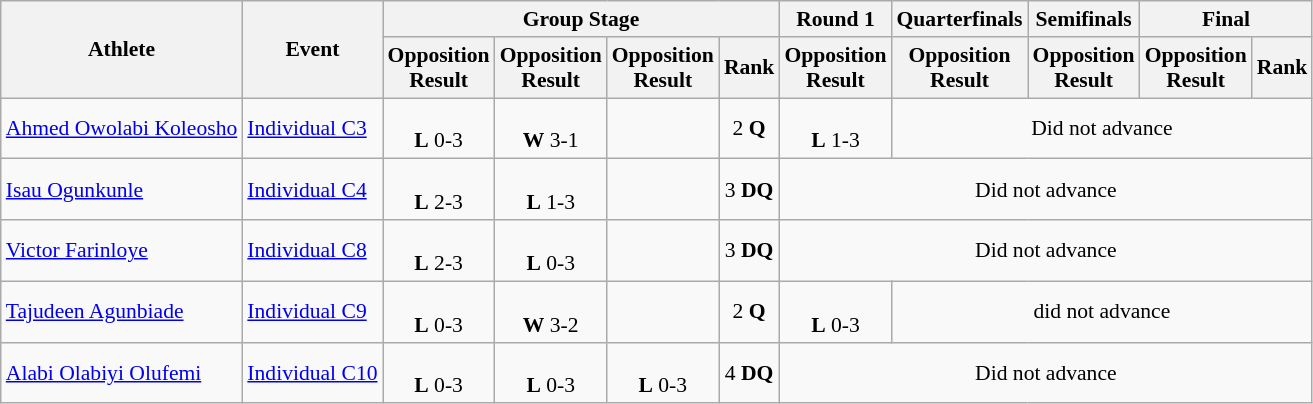<table class=wikitable style="font-size:90%">
<tr>
<th rowspan="2">Athlete</th>
<th rowspan="2">Event</th>
<th colspan="4">Group Stage</th>
<th>Round 1</th>
<th>Quarterfinals</th>
<th>Semifinals</th>
<th colspan="2">Final</th>
</tr>
<tr>
<th>Opposition<br>Result</th>
<th>Opposition<br>Result</th>
<th>Opposition<br>Result</th>
<th>Rank</th>
<th>Opposition<br>Result</th>
<th>Opposition<br>Result</th>
<th>Opposition<br>Result</th>
<th>Opposition<br>Result</th>
<th>Rank</th>
</tr>
<tr align=center>
<td align=left><a href='#'>Ahmed Owolabi Koleosho</a></td>
<td align=left><a href='#'>Individual C3</a></td>
<td><br><strong>L</strong> 0-3</td>
<td><br><strong>W</strong> 3-1</td>
<td></td>
<td>2 <strong>Q</strong></td>
<td><br><strong>L</strong> 1-3</td>
<td colspan="4">Did not advance</td>
</tr>
<tr align=center>
<td align=left><a href='#'>Isau Ogunkunle</a></td>
<td align=left><a href='#'>Individual C4</a></td>
<td><br><strong>L</strong> 2-3</td>
<td><br><strong>L</strong> 1-3</td>
<td></td>
<td>3 <strong>DQ</strong></td>
<td colspan="5">Did not advance</td>
</tr>
<tr align=center>
<td align=left><a href='#'>Victor Farinloye</a></td>
<td align=left><a href='#'>Individual C8</a></td>
<td><br><strong>L</strong> 2-3</td>
<td><br><strong>L</strong> 0-3</td>
<td></td>
<td>3 <strong>DQ</strong></td>
<td colspan="5">Did not advance</td>
</tr>
<tr align=center>
<td align=left><a href='#'>Tajudeen Agunbiade</a></td>
<td align=left><a href='#'>Individual C9</a></td>
<td><br><strong>L</strong> 0-3</td>
<td><br><strong>W</strong> 3-2</td>
<td></td>
<td>2 <strong>Q</strong></td>
<td><br><strong>L</strong> 0-3</td>
<td colspan="4">did not advance</td>
</tr>
<tr align=center>
<td align=left><a href='#'>Alabi Olabiyi Olufemi</a></td>
<td align=left><a href='#'>Individual C10</a></td>
<td><br><strong>L</strong> 0-3</td>
<td><br><strong>L</strong> 0-3</td>
<td><br><strong>L</strong> 0-3</td>
<td>4 <strong>DQ</strong></td>
<td colspan="5">Did not advance</td>
</tr>
</table>
